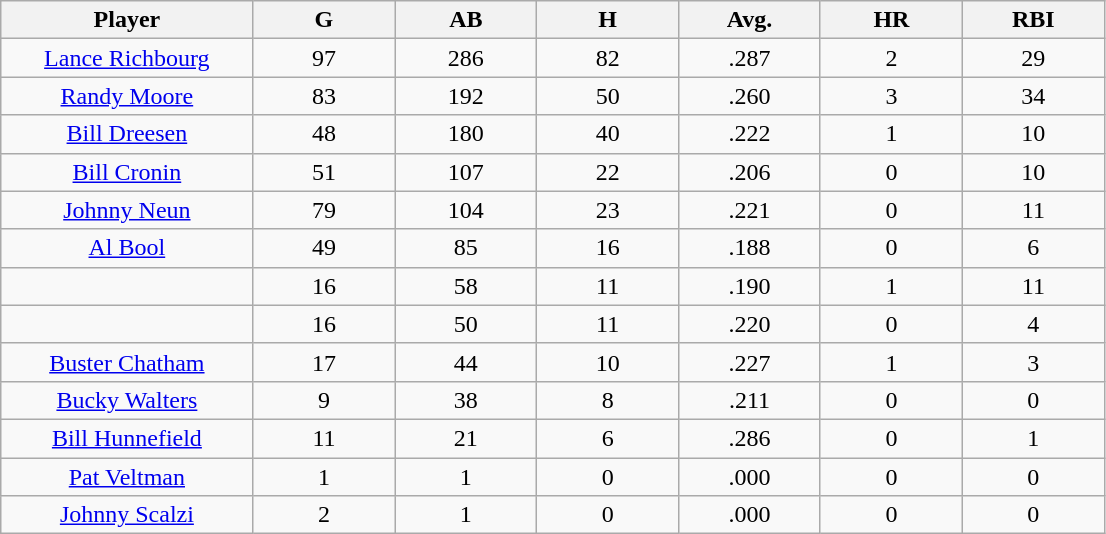<table class="wikitable sortable">
<tr>
<th bgcolor="#DDDDFF" width="16%">Player</th>
<th bgcolor="#DDDDFF" width="9%">G</th>
<th bgcolor="#DDDDFF" width="9%">AB</th>
<th bgcolor="#DDDDFF" width="9%">H</th>
<th bgcolor="#DDDDFF" width="9%">Avg.</th>
<th bgcolor="#DDDDFF" width="9%">HR</th>
<th bgcolor="#DDDDFF" width="9%">RBI</th>
</tr>
<tr align="center">
<td><a href='#'>Lance Richbourg</a></td>
<td>97</td>
<td>286</td>
<td>82</td>
<td>.287</td>
<td>2</td>
<td>29</td>
</tr>
<tr align=center>
<td><a href='#'>Randy Moore</a></td>
<td>83</td>
<td>192</td>
<td>50</td>
<td>.260</td>
<td>3</td>
<td>34</td>
</tr>
<tr align=center>
<td><a href='#'>Bill Dreesen</a></td>
<td>48</td>
<td>180</td>
<td>40</td>
<td>.222</td>
<td>1</td>
<td>10</td>
</tr>
<tr align=center>
<td><a href='#'>Bill Cronin</a></td>
<td>51</td>
<td>107</td>
<td>22</td>
<td>.206</td>
<td>0</td>
<td>10</td>
</tr>
<tr align=center>
<td><a href='#'>Johnny Neun</a></td>
<td>79</td>
<td>104</td>
<td>23</td>
<td>.221</td>
<td>0</td>
<td>11</td>
</tr>
<tr align=center>
<td><a href='#'>Al Bool</a></td>
<td>49</td>
<td>85</td>
<td>16</td>
<td>.188</td>
<td>0</td>
<td>6</td>
</tr>
<tr align=center>
<td></td>
<td>16</td>
<td>58</td>
<td>11</td>
<td>.190</td>
<td>1</td>
<td>11</td>
</tr>
<tr align="center">
<td></td>
<td>16</td>
<td>50</td>
<td>11</td>
<td>.220</td>
<td>0</td>
<td>4</td>
</tr>
<tr align="center">
<td><a href='#'>Buster Chatham</a></td>
<td>17</td>
<td>44</td>
<td>10</td>
<td>.227</td>
<td>1</td>
<td>3</td>
</tr>
<tr align=center>
<td><a href='#'>Bucky Walters</a></td>
<td>9</td>
<td>38</td>
<td>8</td>
<td>.211</td>
<td>0</td>
<td>0</td>
</tr>
<tr align=center>
<td><a href='#'>Bill Hunnefield</a></td>
<td>11</td>
<td>21</td>
<td>6</td>
<td>.286</td>
<td>0</td>
<td>1</td>
</tr>
<tr align=center>
<td><a href='#'>Pat Veltman</a></td>
<td>1</td>
<td>1</td>
<td>0</td>
<td>.000</td>
<td>0</td>
<td>0</td>
</tr>
<tr align=center>
<td><a href='#'>Johnny Scalzi</a></td>
<td>2</td>
<td>1</td>
<td>0</td>
<td>.000</td>
<td>0</td>
<td>0</td>
</tr>
</table>
